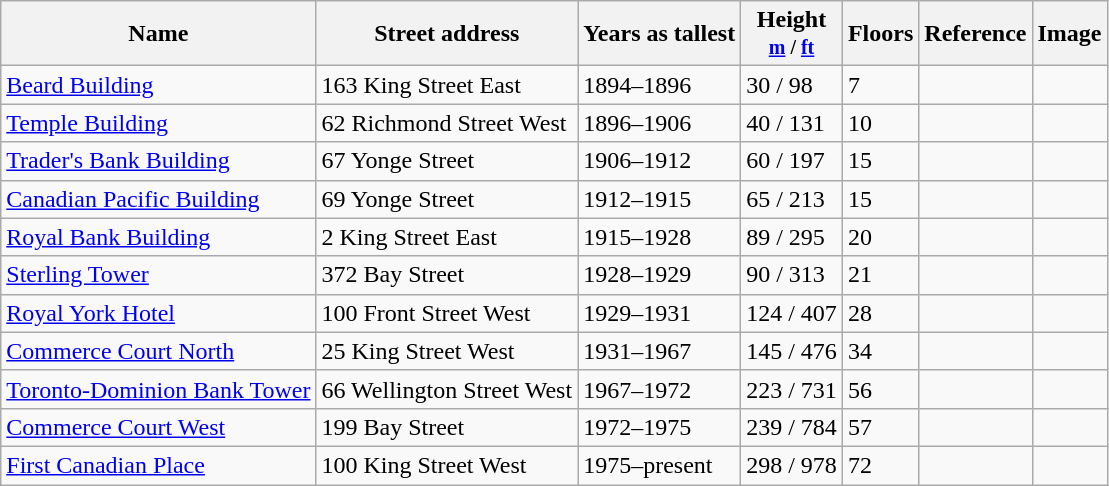<table class="wikitable sortable">
<tr>
<th>Name</th>
<th>Street address</th>
<th>Years as tallest</th>
<th>Height<br><small><a href='#'>m</a> / <a href='#'>ft</a> </small></th>
<th>Floors</th>
<th class="unsortable">Reference</th>
<th>Image</th>
</tr>
<tr>
<td><a href='#'>Beard Building</a></td>
<td>163 King Street East</td>
<td>1894–1896</td>
<td>30 / 98</td>
<td>7</td>
<td></td>
<td></td>
</tr>
<tr>
<td><a href='#'>Temple Building</a></td>
<td>62 Richmond Street West</td>
<td>1896–1906</td>
<td>40 / 131</td>
<td>10</td>
<td></td>
<td></td>
</tr>
<tr>
<td><a href='#'>Trader's Bank Building</a></td>
<td>67 Yonge Street</td>
<td>1906–1912</td>
<td>60 / 197</td>
<td>15</td>
<td></td>
<td></td>
</tr>
<tr>
<td><a href='#'>Canadian Pacific Building</a></td>
<td>69 Yonge Street</td>
<td>1912–1915</td>
<td>65 / 213</td>
<td>15</td>
<td></td>
<td></td>
</tr>
<tr>
<td><a href='#'>Royal Bank Building</a></td>
<td>2 King Street East</td>
<td>1915–1928</td>
<td>89 / 295</td>
<td>20</td>
<td></td>
<td></td>
</tr>
<tr>
<td><a href='#'>Sterling Tower</a></td>
<td>372 Bay Street</td>
<td>1928–1929</td>
<td>90 / 313</td>
<td>21</td>
<td></td>
<td></td>
</tr>
<tr>
<td><a href='#'>Royal York Hotel</a></td>
<td>100 Front Street West</td>
<td>1929–1931</td>
<td>124 / 407</td>
<td>28</td>
<td></td>
<td></td>
</tr>
<tr>
<td><a href='#'>Commerce Court North</a></td>
<td>25 King Street West</td>
<td>1931–1967</td>
<td>145 / 476</td>
<td>34</td>
<td></td>
<td></td>
</tr>
<tr>
<td><a href='#'>Toronto-Dominion Bank Tower</a></td>
<td>66 Wellington Street West</td>
<td>1967–1972</td>
<td>223 / 731</td>
<td>56</td>
<td></td>
<td></td>
</tr>
<tr>
<td><a href='#'>Commerce Court West</a></td>
<td>199 Bay Street</td>
<td>1972–1975</td>
<td>239 / 784</td>
<td>57</td>
<td></td>
<td></td>
</tr>
<tr>
<td><a href='#'>First Canadian Place</a></td>
<td>100 King Street West</td>
<td>1975–present</td>
<td>298 / 978</td>
<td>72</td>
<td></td>
<td></td>
</tr>
</table>
